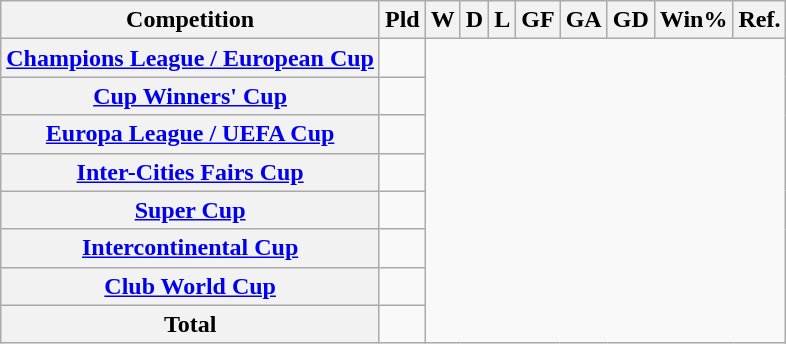<table class="wikitable unsortable plainrowheaders" style="text-align:center">
<tr>
<th scope="col">Competition</th>
<th scope="col">Pld</th>
<th scope="col">W</th>
<th scope="col">D</th>
<th scope="col">L</th>
<th scope="col">GF</th>
<th scope="col">GA</th>
<th scope="col">GD</th>
<th scope="col">Win%</th>
<th scope="col">Ref.</th>
</tr>
<tr>
<th scope="row" align=left><a href='#'>Champions League / European Cup</a><br></th>
<td></td>
</tr>
<tr>
<th scope="row" align=left><a href='#'>Cup Winners' Cup</a><br></th>
<td></td>
</tr>
<tr>
<th scope="row" align=left><a href='#'>Europa League / UEFA Cup</a><br></th>
<td></td>
</tr>
<tr>
<th scope="row" align=left><a href='#'>Inter-Cities Fairs Cup</a><br></th>
<td></td>
</tr>
<tr>
<th scope="row" align=left><a href='#'>Super Cup</a><br></th>
<td></td>
</tr>
<tr>
<th scope="row" align=left><a href='#'>Intercontinental Cup</a><br></th>
<td></td>
</tr>
<tr>
<th scope="row" align=left><a href='#'>Club World Cup</a><br></th>
<td></td>
</tr>
<tr>
<th>Total<br></th>
<td></td>
</tr>
</table>
